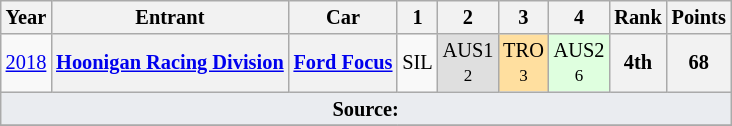<table class="wikitable" style="text-align:center; font-size:85%;">
<tr>
<th>Year</th>
<th>Entrant</th>
<th>Car</th>
<th>1</th>
<th>2</th>
<th>3</th>
<th>4</th>
<th>Rank</th>
<th>Points</th>
</tr>
<tr>
<td><a href='#'>2018</a></td>
<th nowrap><a href='#'>Hoonigan Racing Division</a></th>
<th nowrap><a href='#'>Ford Focus</a></th>
<td>SIL</td>
<td style="background:#DFDFDF;">AUS1<br><small>2</small></td>
<td style="background:#FFDF9F;">TRO<br><small>3</small></td>
<td style="background:#DFFFDF;">AUS2<br><small>6</small></td>
<th>4th</th>
<th>68</th>
</tr>
<tr>
<td colspan="10" style="background-color:#EAECF0;text-align:center"><strong>Source:</strong></td>
</tr>
<tr>
</tr>
</table>
